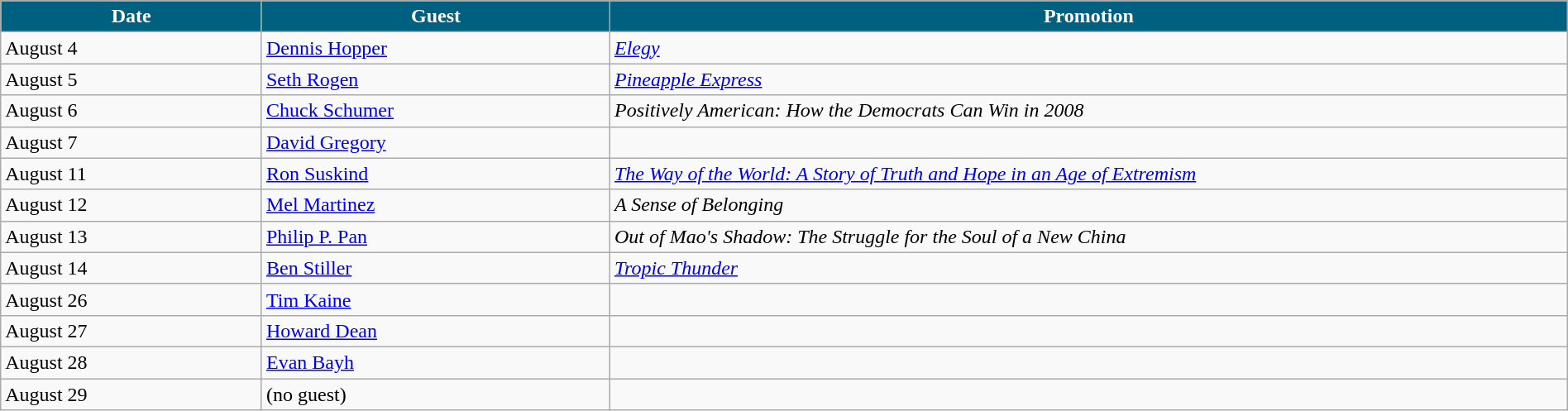<table class="wikitable" width="100%">
<tr>
<th width="15%" style="background:#006080; color:#FFFFFF">Date</th>
<th width="20%" style="background:#006080; color:#FFFFFF">Guest</th>
<th width="55%" style="background:#006080; color:#FFFFFF">Promotion</th>
</tr>
<tr>
<td>August 4</td>
<td><a href='#'>Dennis Hopper</a></td>
<td><em><a href='#'>Elegy</a></em></td>
</tr>
<tr>
<td>August 5</td>
<td><a href='#'>Seth Rogen</a></td>
<td><em><a href='#'>Pineapple Express</a></em></td>
</tr>
<tr>
<td>August 6</td>
<td><a href='#'>Chuck Schumer</a></td>
<td><em>Positively American: How the Democrats Can Win in 2008</em></td>
</tr>
<tr>
<td>August 7</td>
<td><a href='#'>David Gregory</a></td>
<td></td>
</tr>
<tr>
<td>August 11</td>
<td><a href='#'>Ron Suskind</a></td>
<td><em><a href='#'>The Way of the World: A Story of Truth and Hope in an Age of Extremism</a></em></td>
</tr>
<tr>
<td>August 12</td>
<td><a href='#'>Mel Martinez</a></td>
<td><em>A Sense of Belonging</em></td>
</tr>
<tr>
<td>August 13</td>
<td><a href='#'>Philip P. Pan</a></td>
<td><em>Out of Mao's Shadow: The Struggle for the Soul of a New China</em></td>
</tr>
<tr>
<td>August 14</td>
<td><a href='#'>Ben Stiller</a></td>
<td><em><a href='#'>Tropic Thunder</a></em></td>
</tr>
<tr>
<td>August 26</td>
<td><a href='#'>Tim Kaine</a></td>
<td></td>
</tr>
<tr>
<td>August 27</td>
<td><a href='#'>Howard Dean</a></td>
<td></td>
</tr>
<tr>
<td>August 28</td>
<td><a href='#'>Evan Bayh</a></td>
<td></td>
</tr>
<tr>
<td>August 29</td>
<td>(no guest)</td>
<td></td>
</tr>
</table>
